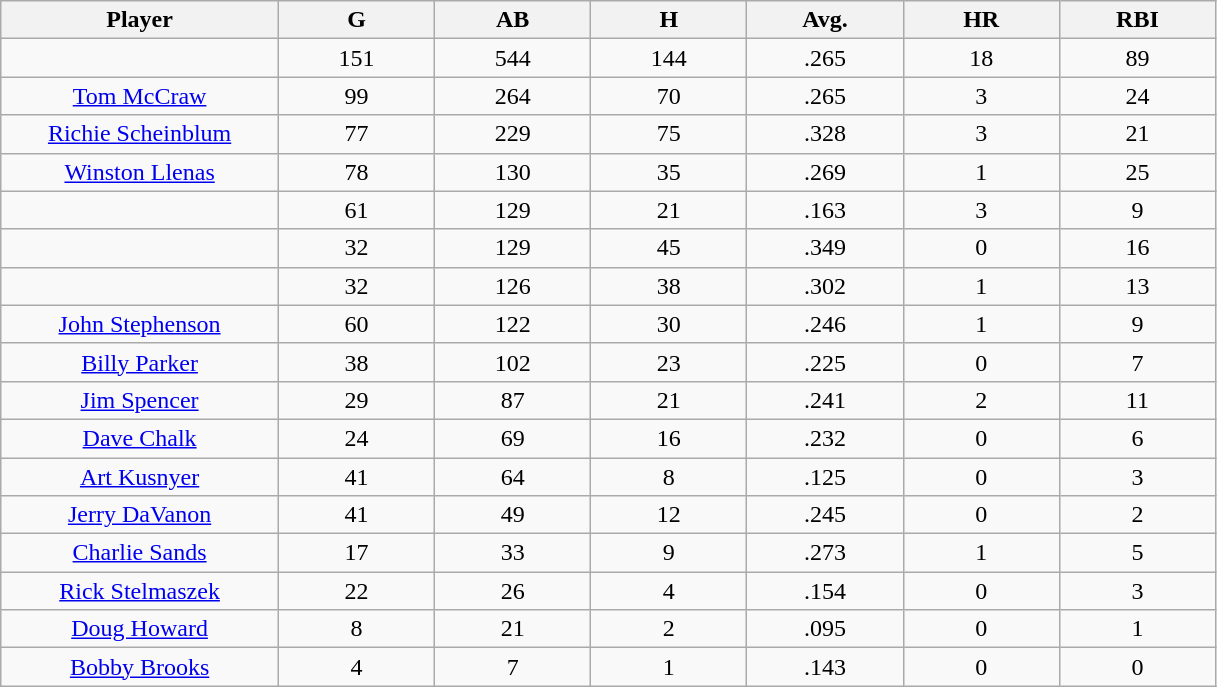<table class="wikitable sortable">
<tr>
<th bgcolor="#DDDDFF" width="16%">Player</th>
<th bgcolor="#DDDDFF" width="9%">G</th>
<th bgcolor="#DDDDFF" width="9%">AB</th>
<th bgcolor="#DDDDFF" width="9%">H</th>
<th bgcolor="#DDDDFF" width="9%">Avg.</th>
<th bgcolor="#DDDDFF" width="9%">HR</th>
<th bgcolor="#DDDDFF" width="9%">RBI</th>
</tr>
<tr align="center">
<td></td>
<td>151</td>
<td>544</td>
<td>144</td>
<td>.265</td>
<td>18</td>
<td>89</td>
</tr>
<tr align="center">
<td><a href='#'>Tom McCraw</a></td>
<td>99</td>
<td>264</td>
<td>70</td>
<td>.265</td>
<td>3</td>
<td>24</td>
</tr>
<tr align=center>
<td><a href='#'>Richie Scheinblum</a></td>
<td>77</td>
<td>229</td>
<td>75</td>
<td>.328</td>
<td>3</td>
<td>21</td>
</tr>
<tr align=center>
<td><a href='#'>Winston Llenas</a></td>
<td>78</td>
<td>130</td>
<td>35</td>
<td>.269</td>
<td>1</td>
<td>25</td>
</tr>
<tr align=center>
<td></td>
<td>61</td>
<td>129</td>
<td>21</td>
<td>.163</td>
<td>3</td>
<td>9</td>
</tr>
<tr align="center">
<td></td>
<td>32</td>
<td>129</td>
<td>45</td>
<td>.349</td>
<td>0</td>
<td>16</td>
</tr>
<tr align="center">
<td></td>
<td>32</td>
<td>126</td>
<td>38</td>
<td>.302</td>
<td>1</td>
<td>13</td>
</tr>
<tr align="center">
<td><a href='#'>John Stephenson</a></td>
<td>60</td>
<td>122</td>
<td>30</td>
<td>.246</td>
<td>1</td>
<td>9</td>
</tr>
<tr align=center>
<td><a href='#'>Billy Parker</a></td>
<td>38</td>
<td>102</td>
<td>23</td>
<td>.225</td>
<td>0</td>
<td>7</td>
</tr>
<tr align=center>
<td><a href='#'>Jim Spencer</a></td>
<td>29</td>
<td>87</td>
<td>21</td>
<td>.241</td>
<td>2</td>
<td>11</td>
</tr>
<tr align=center>
<td><a href='#'>Dave Chalk</a></td>
<td>24</td>
<td>69</td>
<td>16</td>
<td>.232</td>
<td>0</td>
<td>6</td>
</tr>
<tr align=center>
<td><a href='#'>Art Kusnyer</a></td>
<td>41</td>
<td>64</td>
<td>8</td>
<td>.125</td>
<td>0</td>
<td>3</td>
</tr>
<tr align=center>
<td><a href='#'>Jerry DaVanon</a></td>
<td>41</td>
<td>49</td>
<td>12</td>
<td>.245</td>
<td>0</td>
<td>2</td>
</tr>
<tr align=center>
<td><a href='#'>Charlie Sands</a></td>
<td>17</td>
<td>33</td>
<td>9</td>
<td>.273</td>
<td>1</td>
<td>5</td>
</tr>
<tr align=center>
<td><a href='#'>Rick Stelmaszek</a></td>
<td>22</td>
<td>26</td>
<td>4</td>
<td>.154</td>
<td>0</td>
<td>3</td>
</tr>
<tr align=center>
<td><a href='#'>Doug Howard</a></td>
<td>8</td>
<td>21</td>
<td>2</td>
<td>.095</td>
<td>0</td>
<td>1</td>
</tr>
<tr align=center>
<td><a href='#'>Bobby Brooks</a></td>
<td>4</td>
<td>7</td>
<td>1</td>
<td>.143</td>
<td>0</td>
<td>0</td>
</tr>
</table>
